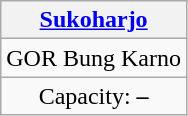<table class="wikitable" style="text-align:center">
<tr>
<th><a href='#'>Sukoharjo</a></th>
</tr>
<tr>
<td>GOR Bung Karno</td>
</tr>
<tr>
<td>Capacity: <strong>–</strong></td>
</tr>
</table>
